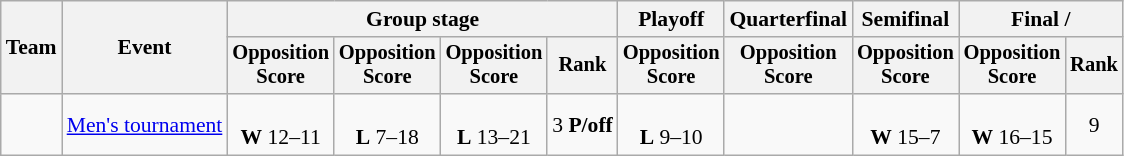<table class="wikitable" style="text-align:center; font-size:90%">
<tr>
<th rowspan=2>Team</th>
<th rowspan=2>Event</th>
<th colspan=4>Group stage</th>
<th>Playoff</th>
<th>Quarterfinal</th>
<th>Semifinal</th>
<th colspan=2>Final / </th>
</tr>
<tr style=font-size:95%>
<th>Opposition<br>Score</th>
<th>Opposition<br>Score</th>
<th>Opposition<br>Score</th>
<th>Rank</th>
<th>Opposition<br>Score</th>
<th>Opposition<br>Score</th>
<th>Opposition<br>Score</th>
<th>Opposition<br>Score</th>
<th>Rank</th>
</tr>
<tr>
<td align=left></td>
<td align=left><a href='#'>Men's tournament</a></td>
<td><br><strong>W</strong> 12–11</td>
<td><br><strong>L</strong> 7–18</td>
<td><br><strong>L</strong> 13–21</td>
<td>3 <strong>P/off</strong></td>
<td><br><strong>L</strong> 9–10</td>
<td></td>
<td><br><strong>W</strong> 15–7</td>
<td><br><strong>W</strong> 16–15</td>
<td>9</td>
</tr>
</table>
